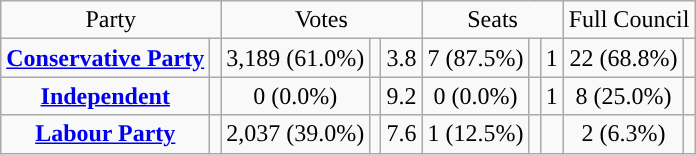<table class=wikitable style="text-align:center;">
<tr>
<td colspan=2>Party</td>
<td colspan=3>Votes</td>
<td colspan=3>Seats</td>
<td colspan=3>Full Council</td>
</tr>
<tr>
<td><strong><a href='#'>Conservative Party</a></strong></td>
<td style="background:"></td>
<td>3,189 (61.0%)</td>
<td></td>
<td> 3.8</td>
<td>7 (87.5%)</td>
<td></td>
<td> 1</td>
<td>22 (68.8%)</td>
<td></td>
</tr>
<tr>
<td><strong><a href='#'>Independent</a></strong></td>
<td style="background:"></td>
<td>0 (0.0%)</td>
<td></td>
<td> 9.2</td>
<td>0 (0.0%)</td>
<td></td>
<td> 1</td>
<td>8 (25.0%)</td>
<td></td>
</tr>
<tr>
<td><strong><a href='#'>Labour Party</a></strong></td>
<td style="background:"></td>
<td>2,037 (39.0%)</td>
<td></td>
<td> 7.6</td>
<td>1 (12.5%)</td>
<td></td>
<td></td>
<td>2 (6.3%)</td>
<td></td>
</tr>
</table>
